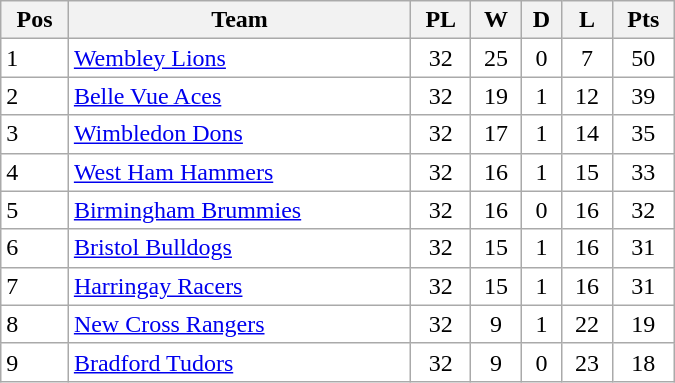<table class=wikitable width="450" style="background:#FFFFFF;">
<tr>
<th>Pos</th>
<th>Team</th>
<th>PL</th>
<th>W</th>
<th>D</th>
<th>L</th>
<th>Pts</th>
</tr>
<tr>
<td>1</td>
<td><a href='#'>Wembley Lions</a></td>
<td align="center">32</td>
<td align="center">25</td>
<td align="center">0</td>
<td align="center">7</td>
<td align="center">50</td>
</tr>
<tr>
<td>2</td>
<td><a href='#'>Belle Vue Aces</a></td>
<td align="center">32</td>
<td align="center">19</td>
<td align="center">1</td>
<td align="center">12</td>
<td align="center">39</td>
</tr>
<tr>
<td>3</td>
<td><a href='#'>Wimbledon Dons</a></td>
<td align="center">32</td>
<td align="center">17</td>
<td align="center">1</td>
<td align="center">14</td>
<td align="center">35</td>
</tr>
<tr>
<td>4</td>
<td><a href='#'>West Ham Hammers</a></td>
<td align="center">32</td>
<td align="center">16</td>
<td align="center">1</td>
<td align="center">15</td>
<td align="center">33</td>
</tr>
<tr>
<td>5</td>
<td><a href='#'>Birmingham Brummies</a></td>
<td align="center">32</td>
<td align="center">16</td>
<td align="center">0</td>
<td align="center">16</td>
<td align="center">32</td>
</tr>
<tr>
<td>6</td>
<td><a href='#'>Bristol Bulldogs</a></td>
<td align="center">32</td>
<td align="center">15</td>
<td align="center">1</td>
<td align="center">16</td>
<td align="center">31</td>
</tr>
<tr>
<td>7</td>
<td><a href='#'>Harringay Racers</a></td>
<td align="center">32</td>
<td align="center">15</td>
<td align="center">1</td>
<td align="center">16</td>
<td align="center">31</td>
</tr>
<tr>
<td>8</td>
<td><a href='#'>New Cross Rangers</a></td>
<td align="center">32</td>
<td align="center">9</td>
<td align="center">1</td>
<td align="center">22</td>
<td align="center">19</td>
</tr>
<tr>
<td>9</td>
<td><a href='#'>Bradford Tudors</a></td>
<td align="center">32</td>
<td align="center">9</td>
<td align="center">0</td>
<td align="center">23</td>
<td align="center">18</td>
</tr>
</table>
